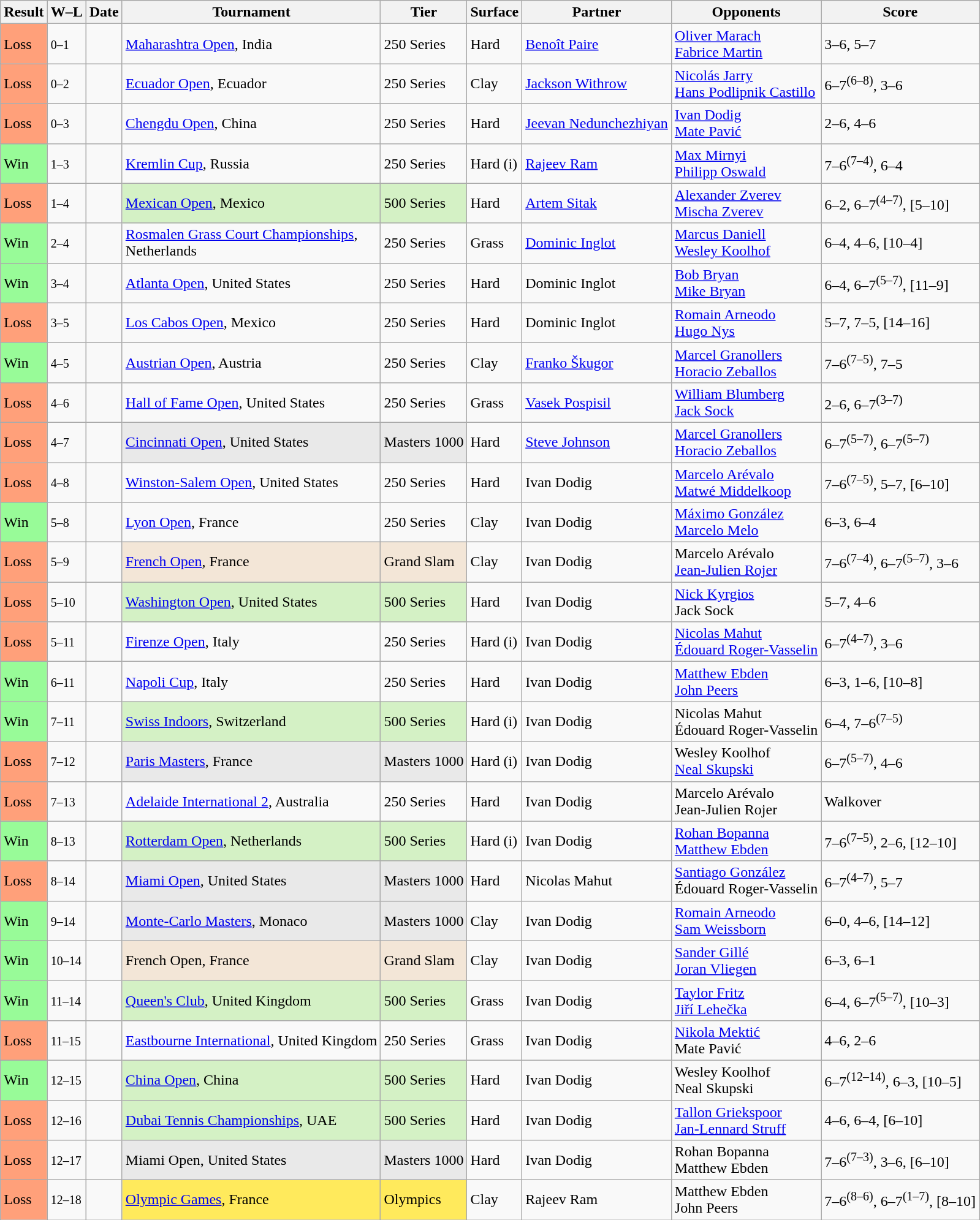<table class="sortable wikitable">
<tr>
<th>Result</th>
<th class="unsortable">W–L</th>
<th>Date</th>
<th>Tournament</th>
<th>Tier</th>
<th>Surface</th>
<th>Partner</th>
<th>Opponents</th>
<th class="unsortable">Score</th>
</tr>
<tr>
<td bgcolor=FFA07A>Loss</td>
<td><small>0–1</small></td>
<td><a href='#'></a></td>
<td><a href='#'>Maharashtra Open</a>, India</td>
<td>250 Series</td>
<td>Hard</td>
<td> <a href='#'>Benoît Paire</a></td>
<td> <a href='#'>Oliver Marach</a><br> <a href='#'>Fabrice Martin</a></td>
<td>3–6, 5–7</td>
</tr>
<tr>
<td bgcolor=FFA07A>Loss</td>
<td><small>0–2</small></td>
<td><a href='#'></a></td>
<td><a href='#'>Ecuador Open</a>, Ecuador</td>
<td>250 Series</td>
<td>Clay</td>
<td> <a href='#'>Jackson Withrow</a></td>
<td> <a href='#'>Nicolás Jarry</a><br> <a href='#'>Hans Podlipnik Castillo</a></td>
<td>6–7<sup>(6–8)</sup>, 3–6</td>
</tr>
<tr>
<td bgcolor=FFA07A>Loss</td>
<td><small>0–3</small></td>
<td><a href='#'></a></td>
<td><a href='#'>Chengdu Open</a>, China</td>
<td>250 Series</td>
<td>Hard</td>
<td> <a href='#'>Jeevan Nedunchezhiyan</a></td>
<td> <a href='#'>Ivan Dodig</a><br> <a href='#'>Mate Pavić</a></td>
<td>2–6, 4–6</td>
</tr>
<tr>
<td bgcolor=98FB98>Win</td>
<td><small>1–3</small></td>
<td><a href='#'></a></td>
<td><a href='#'>Kremlin Cup</a>, Russia</td>
<td>250 Series</td>
<td>Hard (i)</td>
<td> <a href='#'>Rajeev Ram</a></td>
<td> <a href='#'>Max Mirnyi</a><br> <a href='#'>Philipp Oswald</a></td>
<td>7–6<sup>(7–4)</sup>, 6–4</td>
</tr>
<tr>
<td bgcolor=FFA07A>Loss</td>
<td><small>1–4</small></td>
<td><a href='#'></a></td>
<td style="background:#d4f1c5;"><a href='#'>Mexican Open</a>, Mexico</td>
<td style="background:#d4f1c5;">500 Series</td>
<td>Hard</td>
<td> <a href='#'>Artem Sitak</a></td>
<td> <a href='#'>Alexander Zverev</a><br> <a href='#'>Mischa Zverev</a></td>
<td>6–2, 6–7<sup>(4–7)</sup>, [5–10]</td>
</tr>
<tr>
<td bgcolor=98FB98>Win</td>
<td><small>2–4</small></td>
<td><a href='#'></a></td>
<td><a href='#'>Rosmalen Grass Court Championships</a>,<br> Netherlands</td>
<td>250 Series</td>
<td>Grass</td>
<td> <a href='#'>Dominic Inglot</a></td>
<td> <a href='#'>Marcus Daniell</a><br> <a href='#'>Wesley Koolhof</a></td>
<td>6–4, 4–6, [10–4]</td>
</tr>
<tr>
<td bgcolor=98FB98>Win</td>
<td><small>3–4</small></td>
<td><a href='#'></a></td>
<td><a href='#'>Atlanta Open</a>, United States</td>
<td>250 Series</td>
<td>Hard</td>
<td> Dominic Inglot</td>
<td> <a href='#'>Bob Bryan</a><br> <a href='#'>Mike Bryan</a></td>
<td>6–4, 6–7<sup>(5–7)</sup>, [11–9]</td>
</tr>
<tr>
<td bgcolor=FFA07A>Loss</td>
<td><small>3–5</small></td>
<td><a href='#'></a></td>
<td><a href='#'>Los Cabos Open</a>, Mexico</td>
<td>250 Series</td>
<td>Hard</td>
<td> Dominic Inglot</td>
<td> <a href='#'>Romain Arneodo</a><br> <a href='#'>Hugo Nys</a></td>
<td>5–7, 7–5, [14–16]</td>
</tr>
<tr>
<td bgcolor=98FB98>Win</td>
<td><small>4–5</small></td>
<td><a href='#'></a></td>
<td><a href='#'>Austrian Open</a>, Austria</td>
<td>250 Series</td>
<td>Clay</td>
<td> <a href='#'>Franko Škugor</a></td>
<td> <a href='#'>Marcel Granollers</a><br> <a href='#'>Horacio Zeballos</a></td>
<td>7–6<sup>(7–5)</sup>, 7–5</td>
</tr>
<tr>
<td bgcolor=FFA07A>Loss</td>
<td><small>4–6</small></td>
<td><a href='#'></a></td>
<td><a href='#'>Hall of Fame Open</a>, United States</td>
<td>250 Series</td>
<td>Grass</td>
<td> <a href='#'>Vasek Pospisil</a></td>
<td> <a href='#'>William Blumberg</a> <br> <a href='#'>Jack Sock</a></td>
<td>2–6, 6–7<sup>(3–7)</sup></td>
</tr>
<tr>
<td bgcolor=FFA07A>Loss</td>
<td><small>4–7</small></td>
<td><a href='#'></a></td>
<td style="background:#e9e9e9;"><a href='#'>Cincinnati Open</a>, United States</td>
<td style="background:#e9e9e9;">Masters 1000</td>
<td>Hard</td>
<td> <a href='#'>Steve Johnson</a></td>
<td> <a href='#'>Marcel Granollers</a><br> <a href='#'>Horacio Zeballos</a></td>
<td>6–7<sup>(5–7)</sup>, 6–7<sup>(5–7)</sup></td>
</tr>
<tr>
<td bgcolor=FFA07A>Loss</td>
<td><small>4–8</small></td>
<td><a href='#'></a></td>
<td><a href='#'>Winston-Salem Open</a>, United States</td>
<td>250 Series</td>
<td>Hard</td>
<td> Ivan Dodig</td>
<td> <a href='#'>Marcelo Arévalo</a><br> <a href='#'>Matwé Middelkoop</a></td>
<td>7–6<sup>(7–5)</sup>, 5–7, [6–10]</td>
</tr>
<tr>
<td bgcolor=98FB98>Win</td>
<td><small>5–8</small></td>
<td><a href='#'></a></td>
<td><a href='#'>Lyon Open</a>, France</td>
<td>250 Series</td>
<td>Clay</td>
<td> Ivan Dodig</td>
<td> <a href='#'>Máximo González</a><br> <a href='#'>Marcelo Melo</a></td>
<td>6–3, 6–4</td>
</tr>
<tr>
<td bgcolor=FFA07A>Loss</td>
<td><small>5–9</small></td>
<td><a href='#'></a></td>
<td style="background:#F3E6D7;"><a href='#'>French Open</a>, France</td>
<td style="background:#F3E6D7;">Grand Slam</td>
<td>Clay</td>
<td> Ivan Dodig</td>
<td> Marcelo Arévalo<br> <a href='#'>Jean-Julien Rojer</a></td>
<td>7–6<sup>(7–4)</sup>, 6–7<sup>(5–7)</sup>, 3–6</td>
</tr>
<tr>
<td bgcolor=FFA07A>Loss</td>
<td><small>5–10</small></td>
<td><a href='#'></a></td>
<td style="background:#D4F1C5;"><a href='#'>Washington Open</a>, United States</td>
<td style="background:#D4F1C5;">500 Series</td>
<td>Hard</td>
<td> Ivan Dodig</td>
<td> <a href='#'>Nick Kyrgios</a><br> Jack Sock</td>
<td>5–7, 4–6</td>
</tr>
<tr>
<td bgcolor=FFA07A>Loss</td>
<td><small>5–11</small></td>
<td><a href='#'></a></td>
<td><a href='#'>Firenze Open</a>, Italy</td>
<td>250 Series</td>
<td>Hard (i)</td>
<td> Ivan Dodig</td>
<td> <a href='#'>Nicolas Mahut</a><br> <a href='#'>Édouard Roger-Vasselin</a></td>
<td>6–7<sup>(4–7)</sup>, 3–6</td>
</tr>
<tr>
<td bgcolor=98FB98>Win</td>
<td><small>6–11</small></td>
<td><a href='#'></a></td>
<td><a href='#'>Napoli Cup</a>, Italy</td>
<td>250 Series</td>
<td>Hard</td>
<td> Ivan Dodig</td>
<td> <a href='#'>Matthew Ebden</a><br> <a href='#'>John Peers</a></td>
<td>6–3, 1–6, [10–8]</td>
</tr>
<tr>
<td bgcolor=98FB98>Win</td>
<td><small>7–11</small></td>
<td><a href='#'></a></td>
<td style="background:#D4F1C5;"><a href='#'>Swiss Indoors</a>, Switzerland</td>
<td style="background:#D4F1C5;">500 Series</td>
<td>Hard (i)</td>
<td> Ivan Dodig</td>
<td> Nicolas Mahut<br> Édouard Roger-Vasselin</td>
<td>6–4, 7–6<sup>(7–5)</sup></td>
</tr>
<tr>
<td bgcolor=FFA07A>Loss</td>
<td><small>7–12</small></td>
<td><a href='#'></a></td>
<td style="background:#e9e9e9;"><a href='#'>Paris Masters</a>, France</td>
<td style="background:#e9e9e9;">Masters 1000</td>
<td>Hard (i)</td>
<td> Ivan Dodig</td>
<td> Wesley Koolhof<br> <a href='#'>Neal Skupski</a></td>
<td>6–7<sup>(5–7)</sup>, 4–6</td>
</tr>
<tr>
<td bgcolor=FFA07A>Loss</td>
<td><small>7–13</small></td>
<td><a href='#'></a></td>
<td><a href='#'>Adelaide International 2</a>, Australia</td>
<td>250 Series</td>
<td>Hard</td>
<td> Ivan Dodig</td>
<td> Marcelo Arévalo<br> Jean-Julien Rojer</td>
<td>Walkover</td>
</tr>
<tr>
<td bgcolor=98FB98>Win</td>
<td><small>8–13</small></td>
<td><a href='#'></a></td>
<td style="background:#D4F1C5;"><a href='#'>Rotterdam Open</a>, Netherlands</td>
<td style="background:#D4F1C5;">500 Series</td>
<td>Hard (i)</td>
<td> Ivan Dodig</td>
<td> <a href='#'>Rohan Bopanna</a><br> <a href='#'>Matthew Ebden</a></td>
<td>7–6<sup>(7–5)</sup>, 2–6, [12–10]</td>
</tr>
<tr>
<td bgcolor=FFA07A>Loss</td>
<td><small>8–14</small></td>
<td><a href='#'></a></td>
<td style="background:#E9E9E9;"><a href='#'>Miami Open</a>, United States</td>
<td style="background:#E9E9E9;">Masters 1000</td>
<td>Hard</td>
<td> Nicolas Mahut</td>
<td> <a href='#'>Santiago González</a> <br>  Édouard Roger-Vasselin</td>
<td>6–7<sup>(4–7)</sup>, 5–7</td>
</tr>
<tr>
<td bgcolor=98FB98>Win</td>
<td><small>9–14</small></td>
<td><a href='#'></a></td>
<td style="background:#E9E9E9;"><a href='#'>Monte-Carlo Masters</a>, Monaco</td>
<td style="background:#E9E9E9;">Masters 1000</td>
<td>Clay</td>
<td> Ivan Dodig</td>
<td> <a href='#'>Romain Arneodo</a><br> <a href='#'>Sam Weissborn</a></td>
<td>6–0, 4–6, [14–12]</td>
</tr>
<tr>
<td bgcolor=98FB98>Win</td>
<td><small>10–14</small></td>
<td><a href='#'></a></td>
<td style="background:#F3E6D7;">French Open, France</td>
<td style="background:#F3E6D7;">Grand Slam</td>
<td>Clay</td>
<td> Ivan Dodig</td>
<td> <a href='#'>Sander Gillé</a><br> <a href='#'>Joran Vliegen</a></td>
<td>6–3, 6–1</td>
</tr>
<tr>
<td bgcolor=98fb98>Win</td>
<td><small>11–14</small></td>
<td><a href='#'></a></td>
<td style="background:#D4F1C5;"><a href='#'>Queen's Club</a>, United Kingdom</td>
<td style="background:#D4F1C5;">500 Series</td>
<td>Grass</td>
<td> Ivan Dodig</td>
<td> <a href='#'>Taylor Fritz</a><br> <a href='#'>Jiří Lehečka</a></td>
<td>6–4, 6–7<sup>(5–7)</sup>, [10–3]</td>
</tr>
<tr>
<td bgcolor=FFA07A>Loss</td>
<td><small>11–15</small></td>
<td><a href='#'></a></td>
<td><a href='#'>Eastbourne International</a>, United Kingdom</td>
<td>250 Series</td>
<td>Grass</td>
<td> Ivan Dodig</td>
<td> <a href='#'>Nikola Mektić</a><br> Mate Pavić</td>
<td>4–6, 2–6</td>
</tr>
<tr>
<td bgcolor=98fb98>Win</td>
<td><small>12–15</small></td>
<td><a href='#'></a></td>
<td bgcolor=D4F1C5><a href='#'>China Open</a>, China</td>
<td bgcolor=D4F1C5>500 Series</td>
<td>Hard</td>
<td> Ivan Dodig</td>
<td> Wesley Koolhof<br> Neal Skupski</td>
<td>6–7<sup>(12–14)</sup>, 6–3, [10–5]</td>
</tr>
<tr>
<td bgcolor=FFA07A>Loss</td>
<td><small>12–16</small></td>
<td><a href='#'></a></td>
<td style="background:#d4f1c5;"><a href='#'>Dubai Tennis Championships</a>, UAE</td>
<td style="background:#d4f1c5;">500 Series</td>
<td>Hard</td>
<td> Ivan Dodig</td>
<td> <a href='#'>Tallon Griekspoor</a><br> <a href='#'>Jan-Lennard Struff</a></td>
<td>4–6, 6–4, [6–10]</td>
</tr>
<tr>
<td bgcolor=FFA07A>Loss</td>
<td><small>12–17</small></td>
<td><a href='#'></a></td>
<td style="background:#E9E9E9;">Miami Open, United States</td>
<td style="background:#E9E9E9;">Masters 1000</td>
<td>Hard</td>
<td> Ivan Dodig</td>
<td> Rohan Bopanna<br> Matthew Ebden</td>
<td>7–6<sup>(7–3)</sup>, 3–6, [6–10]</td>
</tr>
<tr>
<td bgcolor=FFA07A>Loss</td>
<td><small>12–18</small></td>
<td><a href='#'></a></td>
<td style="background:#FFEA5C;"><a href='#'>Olympic Games</a>, France</td>
<td style="background:#FFEA5C;">Olympics</td>
<td>Clay</td>
<td> Rajeev Ram</td>
<td> Matthew Ebden<br> John Peers</td>
<td>7–6<sup>(8–6)</sup>, 6–7<sup>(1–7)</sup>, [8–10]</td>
</tr>
</table>
